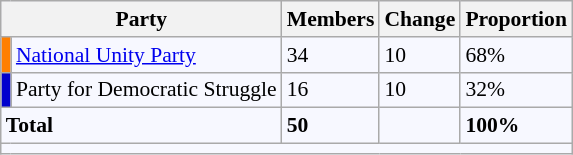<table class=wikitable style="border:1px solid #8888aa; background-color:#f7f8ff; padding:0px; font-size:90%;">
<tr>
<th colspan="2">Party</th>
<th>Members</th>
<th>Change</th>
<th>Proportion</th>
</tr>
<tr>
<td style="background: #FF7F00"></td>
<td><a href='#'>National Unity Party</a></td>
<td>34</td>
<td>10</td>
<td>68%</td>
</tr>
<tr>
<td style="background: #0000CD"></td>
<td>Party for Democratic Struggle</td>
<td>16</td>
<td>10</td>
<td>32%</td>
</tr>
<tr>
<td colspan="2"><strong>Total</strong></td>
<td><strong>50</strong></td>
<td></td>
<td><strong>100%</strong></td>
</tr>
<tr>
<td colspan="7"></td>
</tr>
</table>
